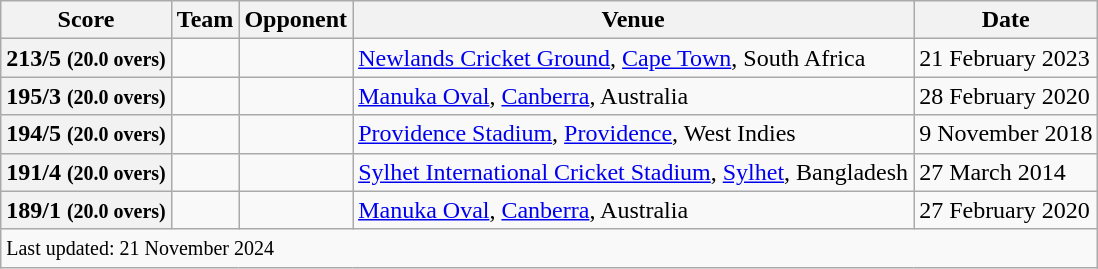<table class="wikitable sortable">
<tr>
<th>Score</th>
<th>Team</th>
<th>Opponent</th>
<th>Venue</th>
<th>Date</th>
</tr>
<tr>
<th>213/5 <small>(20.0 overs)</small></th>
<td></td>
<td></td>
<td><a href='#'>Newlands Cricket Ground</a>, <a href='#'>Cape Town</a>, South Africa</td>
<td>21 February 2023</td>
</tr>
<tr>
<th>195/3 <small>(20.0 overs)</small></th>
<td></td>
<td></td>
<td><a href='#'>Manuka Oval</a>, <a href='#'>Canberra</a>, Australia</td>
<td>28 February 2020</td>
</tr>
<tr>
<th>194/5 <small>(20.0 overs)</small></th>
<td></td>
<td></td>
<td><a href='#'>Providence Stadium</a>, <a href='#'>Providence</a>, West Indies</td>
<td>9 November 2018</td>
</tr>
<tr>
<th>191/4 <small>(20.0 overs)</small></th>
<td></td>
<td></td>
<td><a href='#'>Sylhet International Cricket Stadium</a>, <a href='#'>Sylhet</a>, Bangladesh</td>
<td>27 March 2014</td>
</tr>
<tr>
<th>189/1 <small>(20.0 overs)</small></th>
<td></td>
<td></td>
<td><a href='#'>Manuka Oval</a>, <a href='#'>Canberra</a>, Australia</td>
<td>27 February 2020</td>
</tr>
<tr>
<td colspan="6"><small>Last updated: 21 November 2024</small></td>
</tr>
</table>
